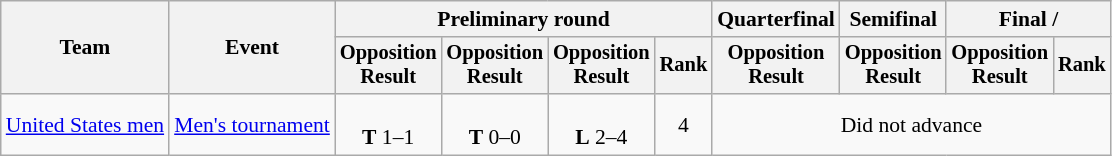<table class=wikitable style=font-size:90%;text-align:center>
<tr>
<th rowspan=2>Team</th>
<th rowspan=2>Event</th>
<th colspan=4>Preliminary round</th>
<th>Quarterfinal</th>
<th>Semifinal</th>
<th colspan=2>Final / </th>
</tr>
<tr style=font-size:95%>
<th>Opposition<br>Result</th>
<th>Opposition<br>Result</th>
<th>Opposition<br>Result</th>
<th>Rank</th>
<th>Opposition<br>Result</th>
<th>Opposition<br>Result</th>
<th>Opposition<br>Result</th>
<th>Rank</th>
</tr>
<tr>
<td align=left><a href='#'>United States men</a></td>
<td align=left><a href='#'>Men's tournament</a></td>
<td><br><strong>T</strong> 1–1</td>
<td><br><strong>T</strong> 0–0</td>
<td><br><strong>L</strong> 2–4</td>
<td>4</td>
<td colspan=4>Did not advance</td>
</tr>
</table>
